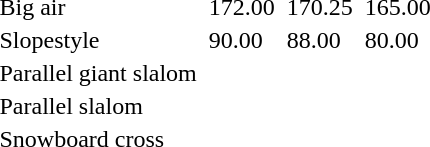<table>
<tr>
<td>Big air<br></td>
<td></td>
<td>172.00</td>
<td></td>
<td>170.25</td>
<td></td>
<td>165.00</td>
</tr>
<tr>
<td>Slopestyle<br></td>
<td></td>
<td>90.00</td>
<td></td>
<td>88.00</td>
<td></td>
<td>80.00</td>
</tr>
<tr>
<td>Parallel giant slalom<br></td>
<td colspan=2></td>
<td colspan=2></td>
<td colspan=2></td>
</tr>
<tr>
<td>Parallel slalom<br></td>
<td colspan=2></td>
<td colspan=2></td>
<td colspan=2></td>
</tr>
<tr>
<td>Snowboard cross<br></td>
<td colspan=2></td>
<td colspan=2></td>
<td colspan=2></td>
</tr>
</table>
